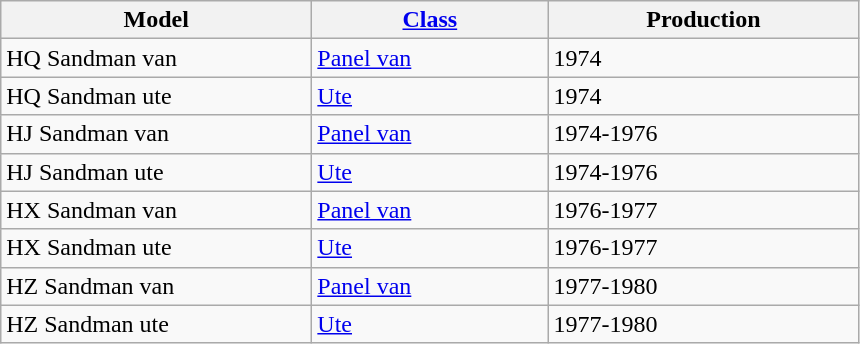<table class="wikitable">
<tr>
<th style="width:200px;">Model</th>
<th style="width:150px;"><a href='#'>Class</a></th>
<th style="width:200px;">Production</th>
</tr>
<tr>
<td valign="top">HQ Sandman van</td>
<td valign="top"><a href='#'>Panel van</a></td>
<td valign="top">1974</td>
</tr>
<tr>
<td valign="top">HQ Sandman ute</td>
<td valign="top"><a href='#'>Ute</a></td>
<td valign="top">1974</td>
</tr>
<tr>
<td valign="top">HJ Sandman van</td>
<td valign="top"><a href='#'>Panel van</a></td>
<td valign="top">1974-1976</td>
</tr>
<tr>
<td valign="top">HJ Sandman ute</td>
<td valign="top"><a href='#'>Ute</a></td>
<td valign="top">1974-1976</td>
</tr>
<tr>
<td valign="top">HX Sandman van</td>
<td valign="top"><a href='#'>Panel van</a></td>
<td valign="top">1976-1977</td>
</tr>
<tr>
<td valign="top">HX Sandman ute</td>
<td valign="top"><a href='#'>Ute</a></td>
<td valign="top">1976-1977</td>
</tr>
<tr>
<td valign="top">HZ Sandman van</td>
<td valign="top"><a href='#'>Panel van</a></td>
<td valign="top">1977-1980</td>
</tr>
<tr>
<td valign="top">HZ Sandman ute</td>
<td valign="top"><a href='#'>Ute</a></td>
<td valign="top">1977-1980</td>
</tr>
</table>
